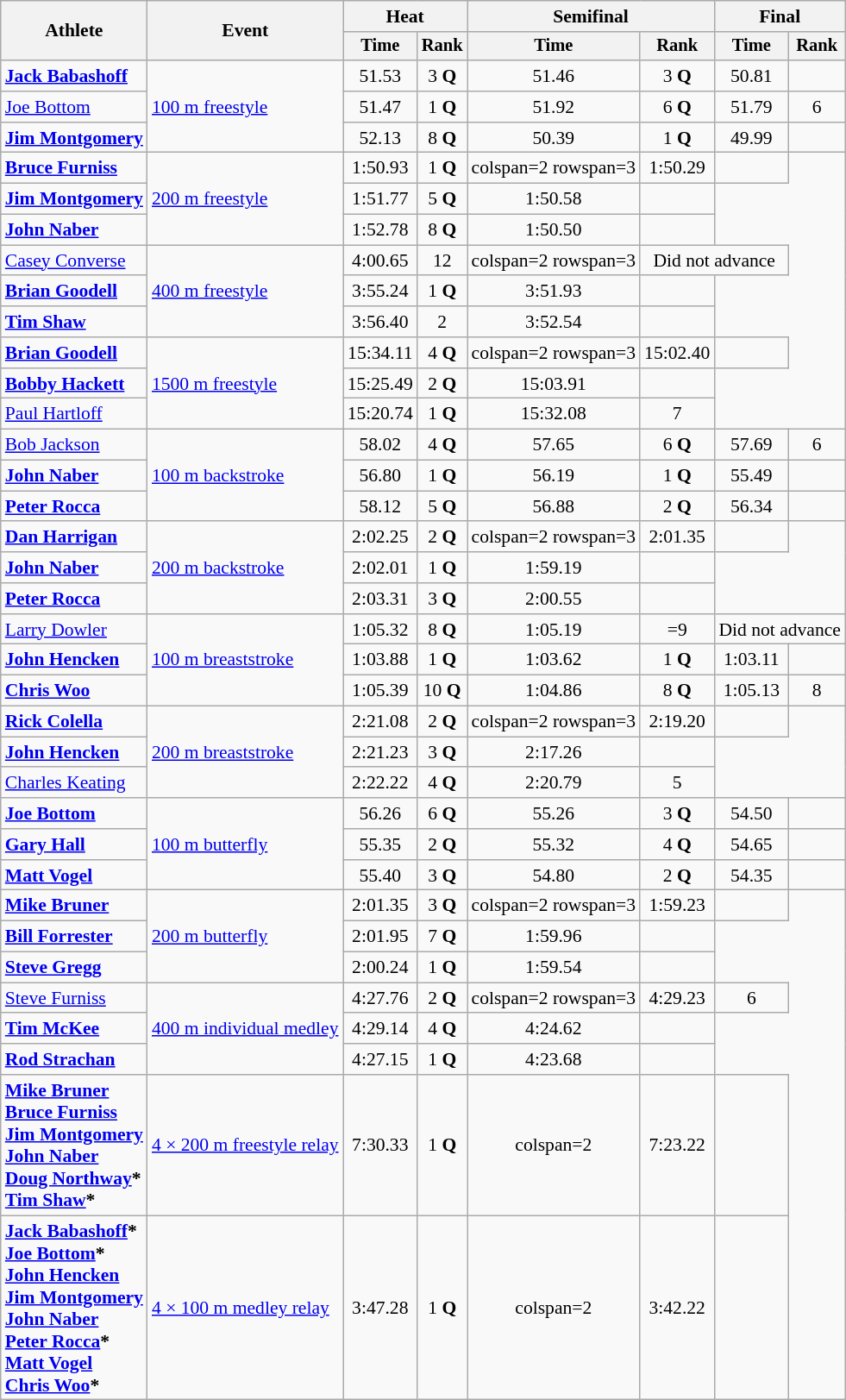<table class=wikitable style=font-size:90%;text-align:center>
<tr>
<th rowspan=2>Athlete</th>
<th rowspan=2>Event</th>
<th colspan=2>Heat</th>
<th colspan=2>Semifinal</th>
<th colspan=2>Final</th>
</tr>
<tr style=font-size:95%>
<th>Time</th>
<th>Rank</th>
<th>Time</th>
<th>Rank</th>
<th>Time</th>
<th>Rank</th>
</tr>
<tr>
<td align=left><strong><a href='#'>Jack Babashoff</a></strong></td>
<td rowspan=3 align=left><a href='#'>100 m freestyle</a></td>
<td>51.53</td>
<td>3 <strong>Q</strong></td>
<td>51.46</td>
<td>3 <strong>Q</strong></td>
<td>50.81</td>
<td></td>
</tr>
<tr>
<td align=left><a href='#'>Joe Bottom</a></td>
<td>51.47</td>
<td>1 <strong>Q</strong></td>
<td>51.92</td>
<td>6 <strong>Q</strong></td>
<td>51.79</td>
<td>6</td>
</tr>
<tr>
<td align=left><strong><a href='#'>Jim Montgomery</a></strong></td>
<td>52.13</td>
<td>8 <strong>Q</strong></td>
<td>50.39 </td>
<td>1 <strong>Q</strong></td>
<td>49.99 </td>
<td></td>
</tr>
<tr>
<td align=left><strong><a href='#'>Bruce Furniss</a></strong></td>
<td align=left rowspan=3><a href='#'>200 m freestyle</a></td>
<td>1:50.93 </td>
<td>1 <strong>Q</strong></td>
<td>colspan=2 rowspan=3 </td>
<td>1:50.29 </td>
<td></td>
</tr>
<tr>
<td align=left><strong><a href='#'>Jim Montgomery</a></strong></td>
<td>1:51.77</td>
<td>5 <strong>Q</strong></td>
<td>1:50.58</td>
<td></td>
</tr>
<tr>
<td align=left><strong><a href='#'>John Naber</a></strong></td>
<td>1:52.78</td>
<td>8 <strong>Q</strong></td>
<td>1:50.50</td>
<td></td>
</tr>
<tr>
<td align=left><a href='#'>Casey Converse</a></td>
<td align=left rowspan=3><a href='#'>400 m freestyle</a></td>
<td>4:00.65</td>
<td>12</td>
<td>colspan=2 rowspan=3 </td>
<td colspan=2>Did not advance</td>
</tr>
<tr>
<td align=left><strong><a href='#'>Brian Goodell</a></strong></td>
<td>3:55.24 </td>
<td>1 <strong>Q</strong></td>
<td>3:51.93 </td>
<td></td>
</tr>
<tr>
<td align=left><strong><a href='#'>Tim Shaw</a></strong></td>
<td>3:56.40 </td>
<td>2</td>
<td>3:52.54</td>
<td></td>
</tr>
<tr>
<td align=left><strong><a href='#'>Brian Goodell</a></strong></td>
<td align=left rowspan=3><a href='#'>1500 m freestyle</a></td>
<td>15:34.11</td>
<td>4 <strong>Q</strong></td>
<td>colspan=2 rowspan=3 </td>
<td>15:02.40 </td>
<td></td>
</tr>
<tr>
<td align=left><strong><a href='#'>Bobby Hackett</a></strong></td>
<td>15:25.49</td>
<td>2 <strong>Q</strong></td>
<td>15:03.91</td>
<td></td>
</tr>
<tr>
<td align=left><a href='#'>Paul Hartloff</a></td>
<td>15:20.74 </td>
<td>1 <strong>Q</strong></td>
<td>15:32.08</td>
<td>7</td>
</tr>
<tr>
<td align=left><a href='#'>Bob Jackson</a></td>
<td align=left rowspan=3><a href='#'>100 m backstroke</a></td>
<td>58.02</td>
<td>4 <strong>Q</strong></td>
<td>57.65</td>
<td>6 <strong>Q</strong></td>
<td>57.69</td>
<td>6</td>
</tr>
<tr>
<td align=left><strong><a href='#'>John Naber</a></strong></td>
<td>56.80</td>
<td>1 <strong>Q</strong></td>
<td>56.19 </td>
<td>1 <strong>Q</strong></td>
<td>55.49 </td>
<td></td>
</tr>
<tr>
<td align=left><strong><a href='#'>Peter Rocca</a></strong></td>
<td>58.12</td>
<td>5 <strong>Q</strong></td>
<td>56.88</td>
<td>2 <strong>Q</strong></td>
<td>56.34</td>
<td></td>
</tr>
<tr>
<td align=left><strong><a href='#'>Dan Harrigan</a></strong></td>
<td align=left rowspan=3><a href='#'>200 m backstroke</a></td>
<td>2:02.25 </td>
<td>2 <strong>Q</strong></td>
<td>colspan=2 rowspan=3 </td>
<td>2:01.35</td>
<td></td>
</tr>
<tr>
<td align=left><strong><a href='#'>John Naber</a></strong></td>
<td>2:02.01 </td>
<td>1 <strong>Q</strong></td>
<td>1:59.19 </td>
<td></td>
</tr>
<tr>
<td align=left><strong><a href='#'>Peter Rocca</a></strong></td>
<td>2:03.31</td>
<td>3 <strong>Q</strong></td>
<td>2:00.55</td>
<td></td>
</tr>
<tr>
<td align=left><a href='#'>Larry Dowler</a></td>
<td align=left rowspan=3><a href='#'>100 m breaststroke</a></td>
<td>1:05.32</td>
<td>8 <strong>Q</strong></td>
<td>1:05.19</td>
<td>=9</td>
<td colspan=2>Did not advance</td>
</tr>
<tr>
<td align=left><strong><a href='#'>John Hencken</a></strong></td>
<td>1:03.88 </td>
<td>1 <strong>Q</strong></td>
<td>1:03.62 </td>
<td>1 <strong>Q</strong></td>
<td>1:03.11 </td>
<td></td>
</tr>
<tr>
<td align=left><strong><a href='#'>Chris Woo</a></strong></td>
<td>1:05.39</td>
<td>10 <strong>Q</strong></td>
<td>1:04.86</td>
<td>8 <strong>Q</strong></td>
<td>1:05.13</td>
<td>8</td>
</tr>
<tr>
<td align=left><strong><a href='#'>Rick Colella</a></strong></td>
<td align=left rowspan=3><a href='#'>200 m breaststroke</a></td>
<td>2:21.08 </td>
<td>2 <strong>Q</strong></td>
<td>colspan=2 rowspan=3 </td>
<td>2:19.20</td>
<td></td>
</tr>
<tr>
<td align=left><strong><a href='#'>John Hencken</a></strong></td>
<td>2:21.23</td>
<td>3 <strong>Q</strong></td>
<td>2:17.26</td>
<td></td>
</tr>
<tr>
<td align=left><a href='#'>Charles Keating</a></td>
<td>2:22.22</td>
<td>4 <strong>Q</strong></td>
<td>2:20.79</td>
<td>5</td>
</tr>
<tr>
<td align=left><strong><a href='#'>Joe Bottom</a></strong></td>
<td align=left rowspan=3><a href='#'>100 m butterfly</a></td>
<td>56.26</td>
<td>6 <strong>Q</strong></td>
<td>55.26</td>
<td>3 <strong>Q</strong></td>
<td>54.50</td>
<td></td>
</tr>
<tr>
<td align=left><strong><a href='#'>Gary Hall</a></strong></td>
<td>55.35</td>
<td>2 <strong>Q</strong></td>
<td>55.32</td>
<td>4 <strong>Q</strong></td>
<td>54.65</td>
<td></td>
</tr>
<tr>
<td align=left><strong><a href='#'>Matt Vogel</a></strong></td>
<td>55.40</td>
<td>3 <strong>Q</strong></td>
<td>54.80</td>
<td>2 <strong>Q</strong></td>
<td>54.35</td>
<td></td>
</tr>
<tr>
<td align=left><strong><a href='#'>Mike Bruner</a></strong></td>
<td align=left rowspan=3><a href='#'>200 m butterfly</a></td>
<td>2:01.35</td>
<td>3 <strong>Q</strong></td>
<td>colspan=2 rowspan=3 </td>
<td>1:59.23 </td>
<td></td>
</tr>
<tr>
<td align=left><strong><a href='#'>Bill Forrester</a></strong></td>
<td>2:01.95</td>
<td>7 <strong>Q</strong></td>
<td>1:59.96</td>
<td></td>
</tr>
<tr>
<td align=left><strong><a href='#'>Steve Gregg</a></strong></td>
<td>2:00.24 </td>
<td>1 <strong>Q</strong></td>
<td>1:59.54</td>
<td></td>
</tr>
<tr>
<td align=left><a href='#'>Steve Furniss</a></td>
<td align=left rowspan=3><a href='#'>400 m individual medley</a></td>
<td>4:27.76 </td>
<td>2 <strong>Q</strong></td>
<td>colspan=2 rowspan=3 </td>
<td>4:29.23</td>
<td>6</td>
</tr>
<tr>
<td align=left><strong><a href='#'>Tim McKee</a></strong></td>
<td>4:29.14</td>
<td>4 <strong>Q</strong></td>
<td>4:24.62</td>
<td></td>
</tr>
<tr>
<td align=left><strong><a href='#'>Rod Strachan</a></strong></td>
<td>4:27.15 </td>
<td>1 <strong>Q</strong></td>
<td>4:23.68 </td>
<td></td>
</tr>
<tr>
<td align=left><strong><a href='#'>Mike Bruner</a><br><a href='#'>Bruce Furniss</a><br><a href='#'>Jim Montgomery</a><br><a href='#'>John Naber</a><br><a href='#'>Doug Northway</a>*<br><a href='#'>Tim Shaw</a>*</strong></td>
<td align=left><a href='#'>4 × 200 m freestyle relay</a></td>
<td>7:30.33</td>
<td>1 <strong>Q</strong></td>
<td>colspan=2 </td>
<td>7:23.22 </td>
<td></td>
</tr>
<tr>
<td align=left><strong><a href='#'>Jack Babashoff</a>*<br><a href='#'>Joe Bottom</a>*<br><a href='#'>John Hencken</a><br><a href='#'>Jim Montgomery</a><br><a href='#'>John Naber</a><br><a href='#'>Peter Rocca</a>*<br><a href='#'>Matt Vogel</a><br><a href='#'>Chris Woo</a>*</strong></td>
<td align=left><a href='#'>4 × 100 m medley relay</a></td>
<td>3:47.28</td>
<td>1 <strong>Q</strong></td>
<td>colspan=2 </td>
<td>3:42.22 </td>
<td></td>
</tr>
</table>
